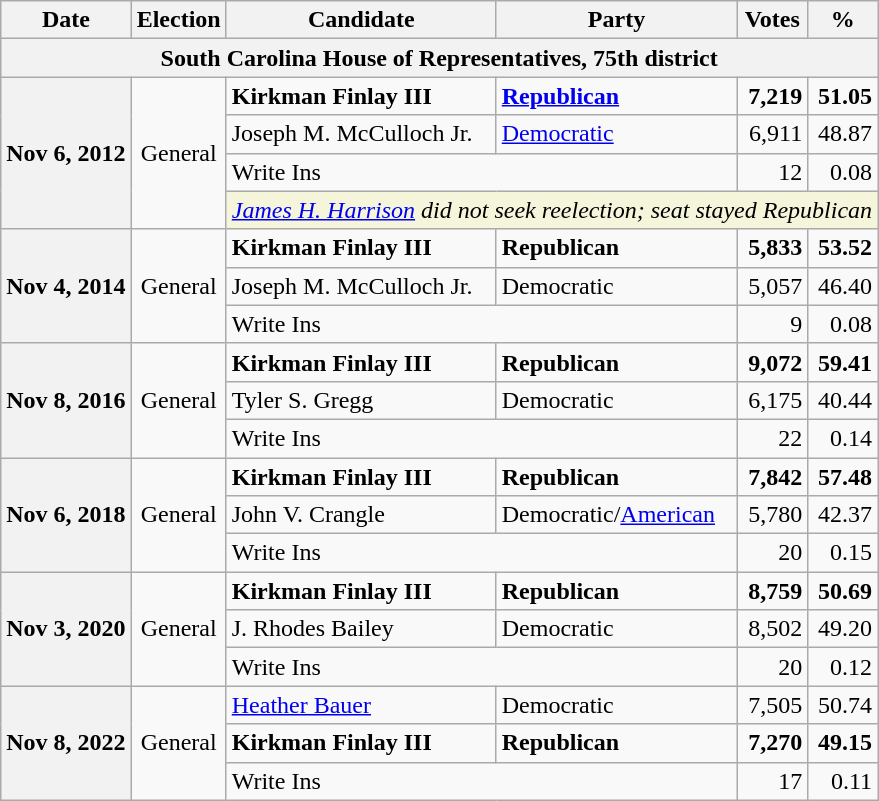<table class="wikitable">
<tr>
<th>Date</th>
<th>Election</th>
<th>Candidate</th>
<th>Party</th>
<th>Votes</th>
<th>%</th>
</tr>
<tr>
<th colspan="6">South Carolina House of Representatives, 75th district</th>
</tr>
<tr>
<th rowspan="4">Nov 6, 2012</th>
<td rowspan="4" align="center">General</td>
<td><strong>Kirkman Finlay III</strong></td>
<td><strong><a href='#'>Republican</a></strong></td>
<td align="right"><strong>7,219</strong></td>
<td align="right"><strong>51.05</strong></td>
</tr>
<tr>
<td>Joseph M. McCulloch Jr.</td>
<td><a href='#'>Democratic</a></td>
<td align="right">6,911</td>
<td align="right">48.87</td>
</tr>
<tr>
<td colspan="2">Write Ins</td>
<td align="right">12</td>
<td align="right">0.08</td>
</tr>
<tr>
<td colspan="4" style="background:Beige"><em><a href='#'>James H. Harrison</a> did not seek reelection; seat stayed Republican</em></td>
</tr>
<tr>
<th rowspan="3">Nov 4, 2014</th>
<td rowspan="3" align="center">General</td>
<td><strong>Kirkman Finlay III</strong></td>
<td><strong>Republican</strong></td>
<td align="right"><strong>5,833</strong></td>
<td align="right"><strong>53.52</strong></td>
</tr>
<tr>
<td>Joseph M. McCulloch Jr.</td>
<td>Democratic</td>
<td align="right">5,057</td>
<td align="right">46.40</td>
</tr>
<tr>
<td colspan="2">Write Ins</td>
<td align="right">9</td>
<td align="right">0.08</td>
</tr>
<tr>
<th rowspan="3">Nov 8, 2016</th>
<td rowspan="3" align="center">General</td>
<td><strong>Kirkman Finlay III</strong></td>
<td><strong>Republican</strong></td>
<td align="right"><strong>9,072</strong></td>
<td align="right"><strong>59.41</strong></td>
</tr>
<tr>
<td>Tyler S. Gregg</td>
<td>Democratic</td>
<td align="right">6,175</td>
<td align="right">40.44</td>
</tr>
<tr>
<td colspan="2">Write Ins</td>
<td align="right">22</td>
<td align="right">0.14</td>
</tr>
<tr>
<th rowspan="3">Nov 6, 2018</th>
<td rowspan="3" align="center">General</td>
<td><strong>Kirkman Finlay III</strong></td>
<td><strong>Republican</strong></td>
<td align="right"><strong>7,842</strong></td>
<td align="right"><strong>57.48</strong></td>
</tr>
<tr>
<td>John V. Crangle</td>
<td>Democratic/<a href='#'>American</a></td>
<td align="right">5,780</td>
<td align="right">42.37</td>
</tr>
<tr>
<td colspan="2">Write Ins</td>
<td align="right">20</td>
<td align="right">0.15</td>
</tr>
<tr>
<th rowspan="3">Nov 3, 2020</th>
<td rowspan="3" align="center">General</td>
<td><strong>Kirkman Finlay III</strong></td>
<td><strong>Republican</strong></td>
<td align="right"><strong>8,759</strong></td>
<td align="right"><strong>50.69</strong></td>
</tr>
<tr>
<td>J. Rhodes Bailey</td>
<td>Democratic</td>
<td align="right">8,502</td>
<td align="right">49.20</td>
</tr>
<tr>
<td colspan="2">Write Ins</td>
<td align="right">20</td>
<td align="right">0.12</td>
</tr>
<tr>
<th rowspan="3">Nov 8, 2022</th>
<td rowspan="3" align="center">General</td>
<td><a href='#'>Heather Bauer</a></td>
<td>Democratic</td>
<td align="right">7,505</td>
<td align="right">50.74</td>
</tr>
<tr>
<td><strong>Kirkman Finlay III</strong></td>
<td><strong>Republican</strong></td>
<td align="right"><strong>7,270</strong></td>
<td align="right"><strong>49.15</strong></td>
</tr>
<tr>
<td colspan="2">Write Ins</td>
<td align="right">17</td>
<td align="right">0.11</td>
</tr>
</table>
